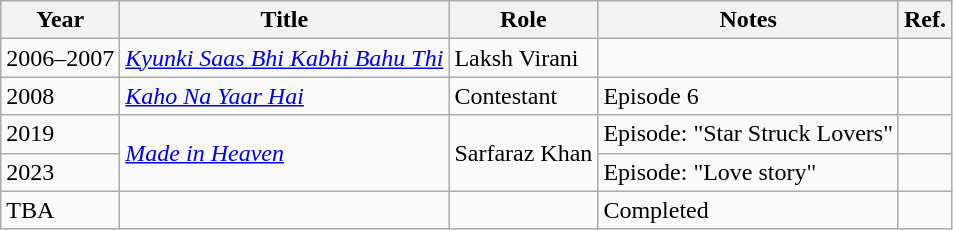<table class="wikitable sortable">
<tr>
<th>Year</th>
<th>Title</th>
<th>Role</th>
<th>Notes</th>
<th class ="unsortable">Ref.</th>
</tr>
<tr>
<td>2006–2007</td>
<td><em><a href='#'>Kyunki Saas Bhi Kabhi Bahu Thi</a></em></td>
<td>Laksh Virani</td>
<td></td>
<td></td>
</tr>
<tr>
<td>2008</td>
<td><em><a href='#'>Kaho Na Yaar Hai</a></em></td>
<td>Contestant</td>
<td>Episode 6</td>
<td></td>
</tr>
<tr>
<td>2019</td>
<td rowspan="2"><em><a href='#'> Made in Heaven</a></em></td>
<td rowspan="2">Sarfaraz Khan</td>
<td>Episode: "Star Struck Lovers"</td>
<td></td>
</tr>
<tr>
<td>2023</td>
<td>Episode: "Love story"</td>
<td></td>
</tr>
<tr>
<td>TBA</td>
<td></td>
<td></td>
<td>Completed</td>
<td></td>
</tr>
</table>
